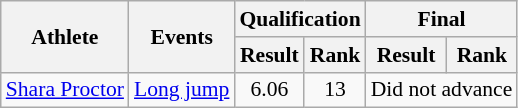<table class=wikitable style="font-size:90%">
<tr>
<th rowspan="2">Athlete</th>
<th rowspan="2">Events</th>
<th colspan="2">Qualification</th>
<th colspan="2">Final</th>
</tr>
<tr>
<th>Result</th>
<th>Rank</th>
<th>Result</th>
<th>Rank</th>
</tr>
<tr>
<td><a href='#'>Shara Proctor</a></td>
<td><a href='#'>Long jump</a></td>
<td align="center">6.06</td>
<td align="center">13</td>
<td colspan="2" align="center">Did not advance</td>
</tr>
</table>
